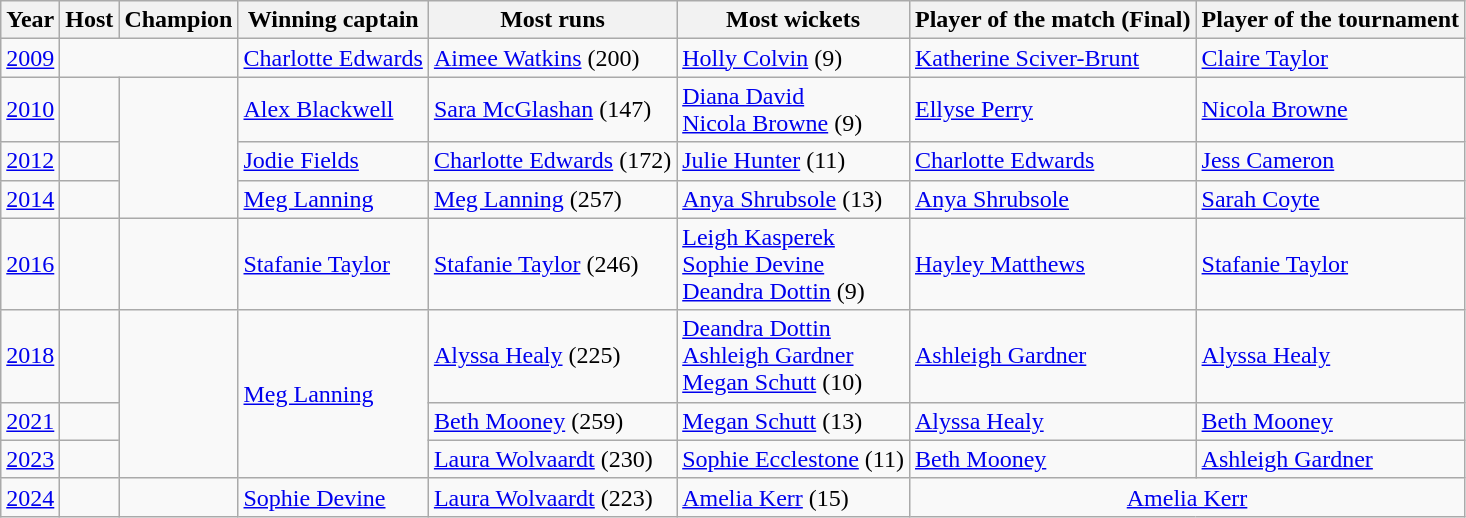<table class="wikitable sortable">
<tr>
<th>Year</th>
<th>Host</th>
<th>Champion</th>
<th>Winning captain</th>
<th>Most runs</th>
<th>Most wickets</th>
<th>Player of the match (Final)</th>
<th>Player of the tournament</th>
</tr>
<tr>
<td><a href='#'>2009</a></td>
<td colspan="2" align="center"></td>
<td> <a href='#'>Charlotte Edwards</a></td>
<td> <a href='#'>Aimee Watkins</a> (200)</td>
<td> <a href='#'>Holly Colvin</a> (9)</td>
<td> <a href='#'>Katherine Sciver-Brunt</a></td>
<td> <a href='#'>Claire Taylor</a></td>
</tr>
<tr>
<td><a href='#'>2010</a></td>
<td></td>
<td rowspan="3"></td>
<td> <a href='#'>Alex Blackwell</a></td>
<td> <a href='#'>Sara McGlashan</a> (147)</td>
<td> <a href='#'>Diana David</a> <br> <a href='#'>Nicola Browne</a> (9)</td>
<td> <a href='#'>Ellyse Perry</a></td>
<td> <a href='#'>Nicola Browne</a></td>
</tr>
<tr>
<td><a href='#'>2012</a></td>
<td></td>
<td> <a href='#'>Jodie Fields</a></td>
<td> <a href='#'>Charlotte Edwards</a> (172)</td>
<td> <a href='#'>Julie Hunter</a> (11)</td>
<td> <a href='#'>Charlotte Edwards</a></td>
<td> <a href='#'>Jess Cameron</a></td>
</tr>
<tr>
<td><a href='#'>2014</a></td>
<td></td>
<td> <a href='#'>Meg Lanning</a></td>
<td> <a href='#'>Meg Lanning</a> (257)</td>
<td> <a href='#'>Anya Shrubsole</a> (13)</td>
<td> <a href='#'>Anya Shrubsole</a></td>
<td> <a href='#'>Sarah Coyte</a></td>
</tr>
<tr>
<td><a href='#'>2016</a></td>
<td></td>
<td></td>
<td> <a href='#'>Stafanie Taylor</a></td>
<td> <a href='#'>Stafanie Taylor</a> (246)</td>
<td> <a href='#'>Leigh Kasperek</a> <br> <a href='#'>Sophie Devine</a> <br> <a href='#'>Deandra Dottin</a> (9)</td>
<td> <a href='#'>Hayley Matthews</a></td>
<td> <a href='#'>Stafanie Taylor</a></td>
</tr>
<tr>
<td><a href='#'>2018</a></td>
<td></td>
<td rowspan="3"></td>
<td rowspan="3"> <a href='#'>Meg Lanning</a></td>
<td> <a href='#'>Alyssa Healy</a> (225)</td>
<td> <a href='#'>Deandra Dottin</a> <br> <a href='#'>Ashleigh Gardner</a> <br> <a href='#'>Megan Schutt</a> (10)</td>
<td> <a href='#'>Ashleigh Gardner</a></td>
<td> <a href='#'>Alyssa Healy</a></td>
</tr>
<tr>
<td><a href='#'>2021</a></td>
<td></td>
<td> <a href='#'>Beth Mooney</a> (259)</td>
<td> <a href='#'>Megan Schutt</a> (13)</td>
<td> <a href='#'>Alyssa Healy</a></td>
<td> <a href='#'>Beth Mooney</a></td>
</tr>
<tr>
<td><a href='#'>2023</a></td>
<td></td>
<td> <a href='#'>Laura Wolvaardt</a> (230)</td>
<td> <a href='#'>Sophie Ecclestone</a> (11)</td>
<td> <a href='#'>Beth Mooney</a></td>
<td> <a href='#'>Ashleigh Gardner</a></td>
</tr>
<tr>
<td><a href='#'>2024</a></td>
<td></td>
<td></td>
<td> <a href='#'>Sophie Devine</a></td>
<td> <a href='#'>Laura Wolvaardt</a> (223)</td>
<td> <a href='#'>Amelia Kerr</a> (15)</td>
<td colspan="2" align="center"> <a href='#'>Amelia Kerr</a></td>
</tr>
</table>
